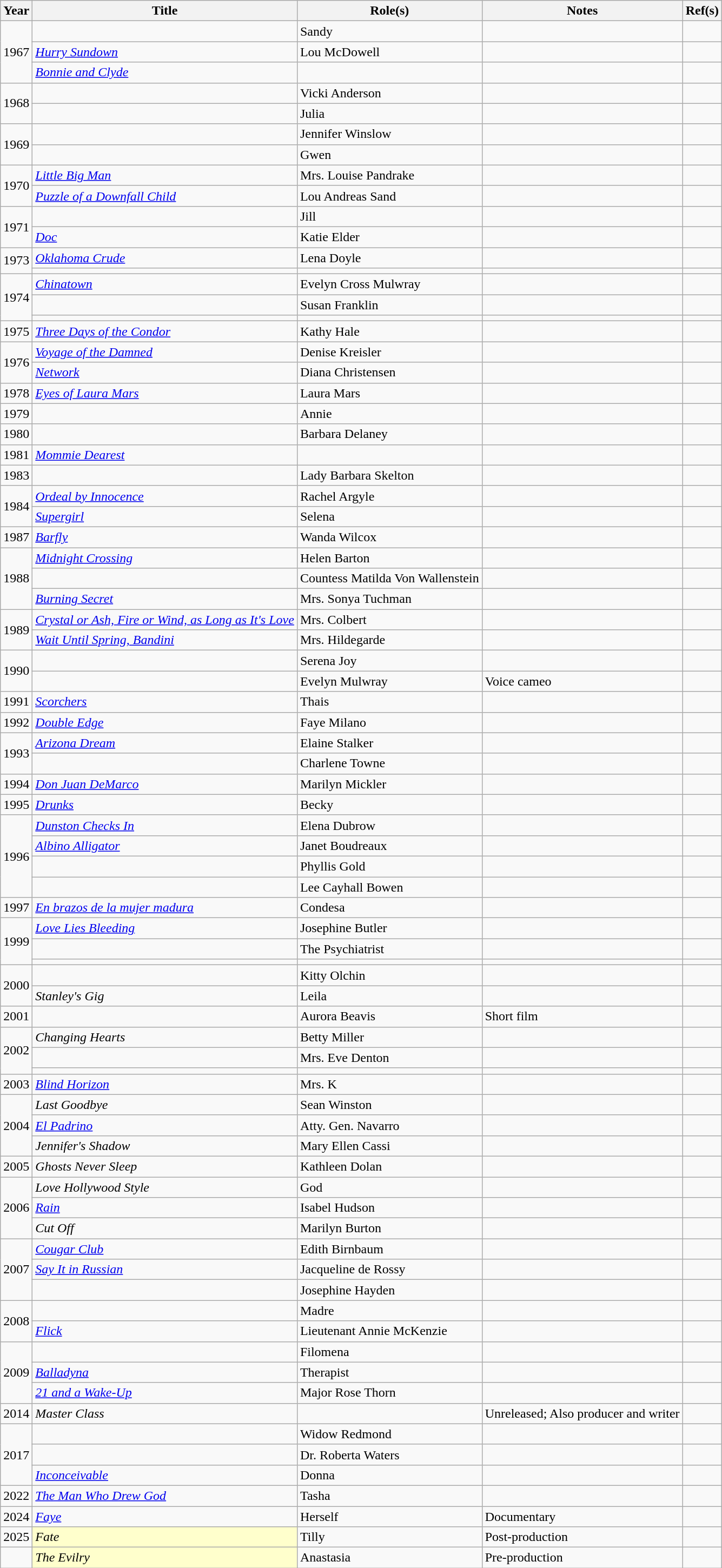<table class="wikitable plainrowheaders sortable">
<tr>
<th>Year</th>
<th>Title</th>
<th>Role(s)</th>
<th class="unsortable">Notes</th>
<th class="unsortable">Ref(s)</th>
</tr>
<tr>
<td rowspan="3">1967</td>
<td><em></em></td>
<td>Sandy</td>
<td></td>
<td style="text-align:center;"></td>
</tr>
<tr>
<td><em><a href='#'>Hurry Sundown</a></em></td>
<td>Lou McDowell</td>
<td></td>
<td style="text-align:center;"></td>
</tr>
<tr>
<td><em><a href='#'>Bonnie and Clyde</a></em></td>
<td></td>
<td></td>
<td style="text-align:center;"></td>
</tr>
<tr>
<td rowspan="2">1968</td>
<td><em></em></td>
<td>Vicki Anderson</td>
<td></td>
<td style="text-align:center;"></td>
</tr>
<tr>
<td><em></em></td>
<td>Julia</td>
<td></td>
<td style="text-align:center;"></td>
</tr>
<tr>
<td rowspan="2">1969</td>
<td><em></em></td>
<td>Jennifer Winslow</td>
<td></td>
<td style="text-align:center;"></td>
</tr>
<tr>
<td><em></em></td>
<td>Gwen</td>
<td></td>
<td style="text-align:center;"></td>
</tr>
<tr>
<td rowspan="2">1970</td>
<td><em><a href='#'>Little Big Man</a></em></td>
<td>Mrs. Louise Pandrake</td>
<td></td>
<td style="text-align:center;"></td>
</tr>
<tr>
<td><em><a href='#'>Puzzle of a Downfall Child</a></em></td>
<td>Lou Andreas Sand</td>
<td></td>
<td style="text-align:center;"></td>
</tr>
<tr>
<td rowspan="2">1971</td>
<td><em></em></td>
<td>Jill</td>
<td></td>
<td style="text-align:center;"></td>
</tr>
<tr>
<td><em><a href='#'>Doc</a></em></td>
<td>Katie Elder</td>
<td></td>
<td style="text-align:center;"></td>
</tr>
<tr>
<td rowspan="2">1973</td>
<td><em><a href='#'>Oklahoma Crude</a></em></td>
<td>Lena Doyle</td>
<td></td>
<td style="text-align:center;"></td>
</tr>
<tr>
<td><em></em></td>
<td></td>
<td></td>
<td style="text-align:center;"></td>
</tr>
<tr>
<td rowspan="3">1974</td>
<td><em><a href='#'>Chinatown</a></em></td>
<td>Evelyn Cross Mulwray</td>
<td></td>
<td style="text-align:center;"></td>
</tr>
<tr>
<td><em></em></td>
<td>Susan Franklin</td>
<td></td>
<td style="text-align:center;"></td>
</tr>
<tr>
<td><em></em></td>
<td></td>
<td></td>
<td style="text-align:center;"></td>
</tr>
<tr>
<td>1975</td>
<td><em><a href='#'>Three Days of the Condor</a></em></td>
<td>Kathy Hale</td>
<td></td>
<td style="text-align:center;"></td>
</tr>
<tr>
<td rowspan="2">1976</td>
<td><em><a href='#'>Voyage of the Damned</a></em></td>
<td>Denise Kreisler</td>
<td></td>
<td style="text-align:center;"></td>
</tr>
<tr>
<td><em><a href='#'>Network</a></em></td>
<td>Diana Christensen</td>
<td></td>
<td style="text-align:center;"></td>
</tr>
<tr>
<td>1978</td>
<td><em><a href='#'>Eyes of Laura Mars</a></em></td>
<td>Laura Mars</td>
<td></td>
<td style="text-align:center;"></td>
</tr>
<tr>
<td>1979</td>
<td><em></em></td>
<td>Annie</td>
<td></td>
<td style="text-align:center;"></td>
</tr>
<tr>
<td>1980</td>
<td><em></em></td>
<td>Barbara Delaney</td>
<td></td>
<td style="text-align:center;"></td>
</tr>
<tr>
<td>1981</td>
<td><em><a href='#'>Mommie Dearest</a></em></td>
<td></td>
<td></td>
<td style="text-align:center;"></td>
</tr>
<tr>
<td>1983</td>
<td><em></em></td>
<td>Lady Barbara Skelton</td>
<td></td>
<td style="text-align:center;"></td>
</tr>
<tr>
<td rowspan="2">1984</td>
<td><em><a href='#'>Ordeal by Innocence</a></em></td>
<td>Rachel Argyle</td>
<td></td>
<td style="text-align:center;"></td>
</tr>
<tr>
<td><em><a href='#'>Supergirl</a></em></td>
<td>Selena</td>
<td></td>
<td style="text-align:center;"></td>
</tr>
<tr>
<td>1987</td>
<td><em><a href='#'>Barfly</a></em></td>
<td>Wanda Wilcox</td>
<td></td>
<td style="text-align:center;"></td>
</tr>
<tr>
<td rowspan="3">1988</td>
<td><em><a href='#'>Midnight Crossing</a></em></td>
<td>Helen Barton</td>
<td></td>
<td style="text-align:center;"></td>
</tr>
<tr>
<td><em></em></td>
<td>Countess Matilda Von Wallenstein</td>
<td></td>
<td style="text-align:center;"></td>
</tr>
<tr>
<td><em><a href='#'>Burning Secret</a></em></td>
<td>Mrs. Sonya Tuchman</td>
<td></td>
<td style="text-align:center;"></td>
</tr>
<tr>
<td rowspan="2">1989</td>
<td><em><a href='#'>Crystal or Ash, Fire or Wind, as Long as It's Love</a></em></td>
<td>Mrs. Colbert</td>
<td></td>
<td style="text-align:center;"></td>
</tr>
<tr>
<td><em><a href='#'>Wait Until Spring, Bandini</a></em></td>
<td>Mrs. Hildegarde</td>
<td></td>
<td style="text-align:center;"></td>
</tr>
<tr>
<td rowspan="2">1990</td>
<td><em></em></td>
<td>Serena Joy</td>
<td></td>
<td style="text-align:center;"></td>
</tr>
<tr>
<td><em></em></td>
<td>Evelyn Mulwray</td>
<td>Voice cameo</td>
<td style="text-align:center;"></td>
</tr>
<tr>
<td>1991</td>
<td><em><a href='#'>Scorchers</a></em></td>
<td>Thais</td>
<td></td>
<td style="text-align:center;"></td>
</tr>
<tr>
<td>1992</td>
<td><em><a href='#'>Double Edge</a></em></td>
<td>Faye Milano</td>
<td></td>
<td style="text-align:center;"></td>
</tr>
<tr>
<td rowspan="2">1993</td>
<td><em><a href='#'>Arizona Dream</a></em></td>
<td>Elaine Stalker</td>
<td></td>
<td style="text-align:center;"></td>
</tr>
<tr>
<td><em></em></td>
<td>Charlene Towne</td>
<td></td>
<td style="text-align:center;"></td>
</tr>
<tr>
<td>1994</td>
<td><em><a href='#'>Don Juan DeMarco</a></em></td>
<td>Marilyn Mickler</td>
<td></td>
<td style="text-align:center;"></td>
</tr>
<tr>
<td>1995</td>
<td><em><a href='#'>Drunks</a></em></td>
<td>Becky</td>
<td></td>
<td style="text-align:center;"></td>
</tr>
<tr>
<td rowspan="4">1996</td>
<td><em><a href='#'>Dunston Checks In</a></em></td>
<td>Elena Dubrow</td>
<td></td>
<td style="text-align:center;"></td>
</tr>
<tr>
<td><em><a href='#'>Albino Alligator</a></em></td>
<td>Janet Boudreaux</td>
<td></td>
<td style="text-align:center;"></td>
</tr>
<tr>
<td><em></em></td>
<td>Phyllis Gold</td>
<td></td>
<td style="text-align:center;"></td>
</tr>
<tr>
<td><em></em></td>
<td>Lee Cayhall Bowen</td>
<td></td>
<td style="text-align:center;"></td>
</tr>
<tr>
<td>1997</td>
<td><em><a href='#'>En brazos de la mujer madura</a></em></td>
<td>Condesa</td>
<td></td>
<td style="text-align:center;"></td>
</tr>
<tr>
<td rowspan="3">1999</td>
<td><em><a href='#'>Love Lies Bleeding</a></em></td>
<td>Josephine Butler</td>
<td></td>
<td style="text-align:center;"></td>
</tr>
<tr>
<td><em></em></td>
<td>The Psychiatrist</td>
<td></td>
<td style="text-align:center;"></td>
</tr>
<tr>
<td><em></em></td>
<td></td>
<td></td>
<td style="text-align:center;"></td>
</tr>
<tr>
<td rowspan="2">2000</td>
<td><em></em></td>
<td>Kitty Olchin</td>
<td></td>
<td style="text-align:center;"></td>
</tr>
<tr>
<td><em>Stanley's Gig</em></td>
<td>Leila</td>
<td></td>
<td style="text-align:center;"></td>
</tr>
<tr>
<td>2001</td>
<td><em></em></td>
<td>Aurora Beavis</td>
<td>Short film</td>
<td style="text-align:center;"></td>
</tr>
<tr>
<td rowspan="3">2002</td>
<td><em>Changing Hearts</em></td>
<td>Betty Miller</td>
<td></td>
<td style="text-align:center;"></td>
</tr>
<tr>
<td><em></em></td>
<td>Mrs. Eve Denton</td>
<td></td>
<td style="text-align:center;"></td>
</tr>
<tr>
<td><em></em></td>
<td></td>
<td></td>
<td style="text-align:center;"></td>
</tr>
<tr>
<td>2003</td>
<td><em><a href='#'>Blind Horizon</a></em></td>
<td>Mrs. K</td>
<td></td>
<td style="text-align:center;"></td>
</tr>
<tr>
<td rowspan="3">2004</td>
<td><em>Last Goodbye</em></td>
<td>Sean Winston</td>
<td></td>
<td style="text-align:center;"></td>
</tr>
<tr>
<td><em><a href='#'>El Padrino</a></em></td>
<td>Atty. Gen. Navarro</td>
<td></td>
<td style="text-align:center;"></td>
</tr>
<tr>
<td><em>Jennifer's Shadow</em></td>
<td>Mary Ellen Cassi</td>
<td></td>
<td style="text-align:center;"></td>
</tr>
<tr>
<td>2005</td>
<td><em>Ghosts Never Sleep</em></td>
<td>Kathleen Dolan</td>
<td></td>
<td style="text-align:center;"></td>
</tr>
<tr>
<td rowspan="3">2006</td>
<td><em>Love Hollywood Style</em></td>
<td>God</td>
<td></td>
<td style="text-align:center;"></td>
</tr>
<tr>
<td><em><a href='#'>Rain</a></em></td>
<td>Isabel Hudson</td>
<td></td>
<td style="text-align:center;"></td>
</tr>
<tr>
<td><em>Cut Off</em></td>
<td>Marilyn Burton</td>
<td></td>
<td style="text-align:center;"></td>
</tr>
<tr>
<td rowspan="3">2007</td>
<td><em><a href='#'>Cougar Club</a></em></td>
<td>Edith Birnbaum</td>
<td></td>
<td style="text-align:center;"></td>
</tr>
<tr>
<td><em><a href='#'>Say It in Russian</a></em></td>
<td>Jacqueline de Rossy</td>
<td></td>
<td style="text-align:center;"></td>
</tr>
<tr>
<td><em></em></td>
<td>Josephine Hayden</td>
<td></td>
<td style="text-align:center;"></td>
</tr>
<tr>
<td rowspan="2">2008</td>
<td><em></em></td>
<td>Madre</td>
<td></td>
<td style="text-align:center;"></td>
</tr>
<tr>
<td><em><a href='#'>Flick</a></em></td>
<td>Lieutenant Annie McKenzie</td>
<td></td>
<td style="text-align:center;"></td>
</tr>
<tr>
<td rowspan="3">2009</td>
<td><em></em></td>
<td>Filomena</td>
<td></td>
<td style="text-align:center;"></td>
</tr>
<tr>
<td><em><a href='#'>Balladyna</a></em></td>
<td>Therapist</td>
<td></td>
<td style="text-align:center;"></td>
</tr>
<tr>
<td><em><a href='#'>21 and a Wake-Up</a></em></td>
<td>Major Rose Thorn</td>
<td></td>
<td style="text-align:center;"></td>
</tr>
<tr>
<td>2014</td>
<td><em>Master Class</em></td>
<td></td>
<td>Unreleased; Also producer and writer</td>
<td style="text-align:center;"></td>
</tr>
<tr>
<td rowspan="3">2017</td>
<td><em></em></td>
<td>Widow Redmond</td>
<td></td>
<td style="text-align:center;"></td>
</tr>
<tr>
<td><em></em></td>
<td>Dr. Roberta Waters</td>
<td></td>
<td style="text-align:center;"></td>
</tr>
<tr>
<td><em><a href='#'>Inconceivable</a></em></td>
<td>Donna</td>
<td></td>
<td style="text-align:center;"></td>
</tr>
<tr>
<td>2022</td>
<td><em><a href='#'>The Man Who Drew God</a></em></td>
<td>Tasha</td>
<td></td>
<td></td>
</tr>
<tr>
<td>2024</td>
<td><em><a href='#'>Faye</a></em></td>
<td>Herself</td>
<td>Documentary</td>
<td style="text-align:center;"></td>
</tr>
<tr>
<td>2025</td>
<td style="background:#FFFFCC;"><em>Fate</em> </td>
<td>Tilly</td>
<td>Post-production</td>
<td style="text-align:center;"></td>
</tr>
<tr>
<td></td>
<td style="background:#FFFFCC;"><em>The Evilry</em> </td>
<td>Anastasia</td>
<td>Pre-production</td>
<td style="text-align:center;"></td>
</tr>
</table>
